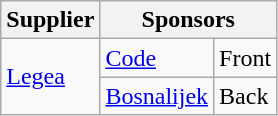<table class="wikitable">
<tr>
<th>Supplier</th>
<th colspan=2>Sponsors</th>
</tr>
<tr>
<td rowspan=2> <a href='#'>Legea</a></td>
<td> <a href='#'>Code</a></td>
<td>Front</td>
</tr>
<tr>
<td> <a href='#'>Bosnalijek</a></td>
<td rowspan=1>Back</td>
</tr>
</table>
